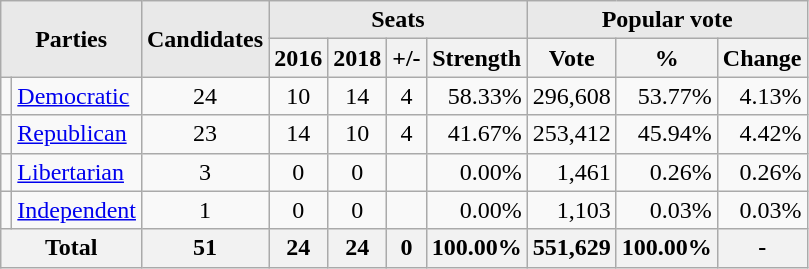<table class=wikitable>
<tr>
<th style="background-color:#E9E9E9" align=center rowspan= 2 colspan=2>Parties</th>
<th style="background-color:#E9E9E9" align=center rowspan= 2>Candidates</th>
<th style="background-color:#E9E9E9" align=center colspan=4>Seats</th>
<th style="background-color:#E9E9E9" align=center colspan=3>Popular vote</th>
</tr>
<tr>
<th align=center>2016</th>
<th align=center>2018</th>
<th align=center>+/-</th>
<th align=center>Strength</th>
<th align=center>Vote</th>
<th align=center>%</th>
<th align=center>Change</th>
</tr>
<tr>
<td></td>
<td align=left><a href='#'>Democratic</a></td>
<td align=center>24</td>
<td align=center>10</td>
<td align=center >14</td>
<td align=center> 4</td>
<td align=right >58.33%</td>
<td align=right >296,608</td>
<td align=right >53.77%</td>
<td align=right> 4.13%</td>
</tr>
<tr>
<td></td>
<td align=left><a href='#'>Republican</a></td>
<td align=center>23</td>
<td align=center >14</td>
<td align=center>10</td>
<td align=center> 4</td>
<td align=right>41.67%</td>
<td align=right>253,412</td>
<td align=right>45.94%</td>
<td align=right> 4.42%</td>
</tr>
<tr>
<td></td>
<td align=left><a href='#'>Libertarian</a></td>
<td align=center>3</td>
<td align=center>0</td>
<td align=center>0</td>
<td align=center><br></td>
<td align=right>0.00%</td>
<td align=right>1,461</td>
<td align=right>0.26%</td>
<td align=right> 0.26%</td>
</tr>
<tr>
<td></td>
<td><a href='#'>Independent</a></td>
<td align=center>1</td>
<td align=center>0</td>
<td align=center>0</td>
<td align=center><br></td>
<td align=right>0.00%</td>
<td align=right>1,103</td>
<td align=right>0.03%</td>
<td align=right> 0.03%</td>
</tr>
<tr>
<th align=center colspan="2">Total</th>
<th align=center>51</th>
<th align=center>24</th>
<th align=center>24</th>
<th align=center>0</th>
<th align=center>100.00%</th>
<th align=center>551,629</th>
<th align=center>100.00%</th>
<th align=center>-</th>
</tr>
</table>
